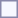<table style="border:1px solid #8888aa; background-color:#f7f8ff; padding:5px; font-size:95%; margin: 0px 12px 12px 0px;">
</table>
